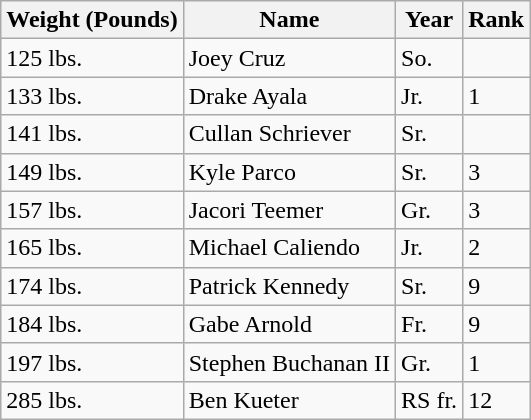<table class="wikitable">
<tr>
<th><strong>Weight (Pounds)</strong></th>
<th><strong>Name</strong></th>
<th><strong>Year</strong></th>
<th><strong>Rank</strong></th>
</tr>
<tr>
<td>125 lbs.</td>
<td>Joey Cruz</td>
<td>So.</td>
<td></td>
</tr>
<tr>
<td>133 lbs.</td>
<td>Drake Ayala</td>
<td>Jr.</td>
<td>1</td>
</tr>
<tr>
<td>141 lbs.</td>
<td>Cullan Schriever</td>
<td>Sr.</td>
<td></td>
</tr>
<tr>
<td>149 lbs.</td>
<td>Kyle Parco</td>
<td>Sr.</td>
<td>3</td>
</tr>
<tr>
<td>157 lbs.</td>
<td>Jacori Teemer</td>
<td>Gr.</td>
<td>3</td>
</tr>
<tr>
<td>165 lbs.</td>
<td>Michael Caliendo</td>
<td>Jr.</td>
<td>2</td>
</tr>
<tr>
<td>174 lbs.</td>
<td>Patrick Kennedy</td>
<td>Sr.</td>
<td>9</td>
</tr>
<tr>
<td>184 lbs.</td>
<td>Gabe Arnold</td>
<td>Fr.</td>
<td>9</td>
</tr>
<tr>
<td>197 lbs.</td>
<td>Stephen Buchanan II</td>
<td>Gr.</td>
<td>1</td>
</tr>
<tr>
<td>285 lbs.</td>
<td>Ben Kueter</td>
<td>RS fr.</td>
<td>12</td>
</tr>
</table>
